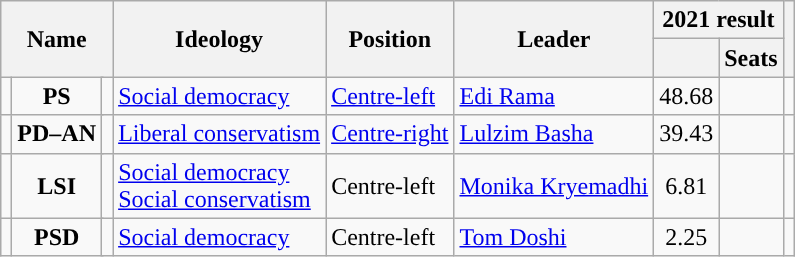<table class="wikitable">
<tr>
<th colspan="4" rowspan="2">Name</th>
<th rowspan="2">Ideology</th>
<th rowspan="2">Position</th>
<th rowspan="2">Leader</th>
<th colspan="2">2021 result</th>
<th rowspan="2"></th>
</tr>
<tr>
<th></th>
<th>Seats</th>
</tr>
<tr>
<td style="background:"></td>
<td colspan="2" style="text-align:center;"><strong>PS</strong></td>
<td></td>
<td><a href='#'>Social democracy</a></td>
<td><a href='#'>Centre-left</a></td>
<td><a href='#'>Edi Rama</a></td>
<td style="text-align:center;">48.68</td>
<td></td>
<td></td>
</tr>
<tr>
<td style="background:"></td>
<td colspan="2" style="text-align:center;"><strong>PD–AN</strong></td>
<td></td>
<td><a href='#'>Liberal conservatism</a></td>
<td><a href='#'>Centre-right</a></td>
<td><a href='#'>Lulzim Basha</a></td>
<td style="text-align:center;">39.43</td>
<td></td>
<td></td>
</tr>
<tr>
<td style="background:"></td>
<td colspan="2" style="text-align:center;"><strong>LSI</strong></td>
<td></td>
<td><a href='#'>Social democracy</a><br><a href='#'>Social conservatism</a></td>
<td>Centre-left</td>
<td><a href='#'>Monika Kryemadhi</a></td>
<td style="text-align:center;">6.81</td>
<td></td>
<td></td>
</tr>
<tr>
<td style="background:"></td>
<td colspan="2" style="text-align:center;"><strong>PSD</strong></td>
<td></td>
<td><a href='#'>Social democracy</a></td>
<td>Centre-left</td>
<td><a href='#'>Tom Doshi</a></td>
<td style="text-align:center;">2.25</td>
<td></td>
<td></td>
</tr>
</table>
